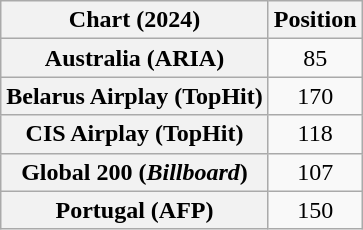<table class="wikitable sortable plainrowheaders" style="text-align:center">
<tr>
<th scope="col">Chart (2024)</th>
<th scope="col">Position</th>
</tr>
<tr>
<th scope="row">Australia (ARIA)</th>
<td>85</td>
</tr>
<tr>
<th scope="row">Belarus Airplay (TopHit)</th>
<td>170</td>
</tr>
<tr>
<th scope="row">CIS Airplay (TopHit)</th>
<td>118</td>
</tr>
<tr>
<th scope="row">Global 200 (<em>Billboard</em>)</th>
<td>107</td>
</tr>
<tr>
<th scope="row">Portugal (AFP)</th>
<td>150</td>
</tr>
</table>
